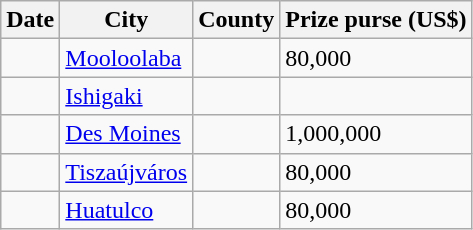<table class="wikitable sortable">
<tr>
<th>Date</th>
<th>City</th>
<th>County</th>
<th>Prize purse (US$)</th>
</tr>
<tr>
<td></td>
<td><a href='#'>Mooloolaba</a></td>
<td></td>
<td>80,000</td>
</tr>
<tr>
<td></td>
<td><a href='#'>Ishigaki</a></td>
<td></td>
<td></td>
</tr>
<tr>
<td></td>
<td><a href='#'>Des Moines</a></td>
<td></td>
<td>1,000,000</td>
</tr>
<tr>
<td></td>
<td><a href='#'>Tiszaújváros</a></td>
<td></td>
<td>80,000</td>
</tr>
<tr>
<td></td>
<td><a href='#'>Huatulco</a></td>
<td></td>
<td>80,000</td>
</tr>
</table>
